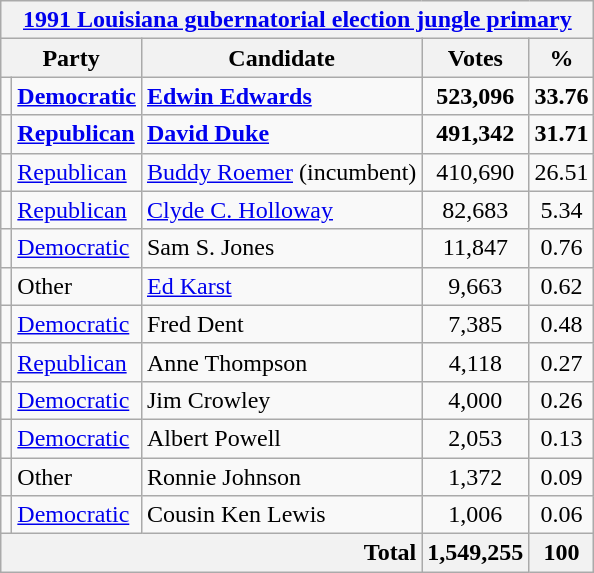<table class=wikitable>
<tr>
<th colspan = 6><a href='#'>1991 Louisiana gubernatorial election jungle primary</a></th>
</tr>
<tr>
<th colspan=2>Party</th>
<th>Candidate</th>
<th>Votes</th>
<th>%</th>
</tr>
<tr>
<td></td>
<td><strong><a href='#'>Democratic</a></strong></td>
<td><strong><a href='#'>Edwin Edwards</a></strong></td>
<td align=center><strong>523,096</strong></td>
<td align=center><strong>33.76</strong></td>
</tr>
<tr>
<td></td>
<td><strong><a href='#'>Republican</a></strong></td>
<td><strong><a href='#'>David Duke</a></strong></td>
<td align=center><strong>491,342</strong></td>
<td align=center><strong>31.71</strong></td>
</tr>
<tr>
<td></td>
<td><a href='#'>Republican</a></td>
<td><a href='#'>Buddy Roemer</a> (incumbent)</td>
<td align=center>410,690</td>
<td align=center>26.51</td>
</tr>
<tr>
<td></td>
<td><a href='#'>Republican</a></td>
<td><a href='#'>Clyde C. Holloway</a></td>
<td align=center>82,683</td>
<td align=center>5.34</td>
</tr>
<tr>
<td></td>
<td><a href='#'>Democratic</a></td>
<td>Sam S. Jones</td>
<td align=center>11,847</td>
<td align=center>0.76</td>
</tr>
<tr>
<td></td>
<td>Other</td>
<td><a href='#'>Ed Karst</a></td>
<td align=center>9,663</td>
<td align=center>0.62</td>
</tr>
<tr>
<td></td>
<td><a href='#'>Democratic</a></td>
<td>Fred Dent</td>
<td align=center>7,385</td>
<td align=center>0.48</td>
</tr>
<tr>
<td></td>
<td><a href='#'>Republican</a></td>
<td>Anne Thompson</td>
<td align=center>4,118</td>
<td align=center>0.27</td>
</tr>
<tr>
<td></td>
<td><a href='#'>Democratic</a></td>
<td>Jim Crowley</td>
<td align=center>4,000</td>
<td align=center>0.26</td>
</tr>
<tr>
<td></td>
<td><a href='#'>Democratic</a></td>
<td>Albert Powell</td>
<td align=center>2,053</td>
<td align=center>0.13</td>
</tr>
<tr>
<td></td>
<td>Other</td>
<td>Ronnie Johnson</td>
<td align=center>1,372</td>
<td align=center>0.09</td>
</tr>
<tr>
<td></td>
<td><a href='#'>Democratic</a></td>
<td>Cousin Ken Lewis</td>
<td align=center>1,006</td>
<td align=center>0.06</td>
</tr>
<tr>
<th colspan=3; style="text-align:right;">Total</th>
<th align=center>1,549,255</th>
<th align=center>100</th>
</tr>
</table>
